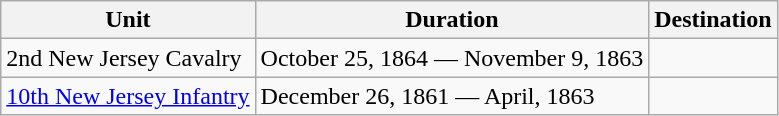<table class="wikitable">
<tr>
<th>Unit</th>
<th>Duration</th>
<th>Destination</th>
</tr>
<tr>
<td>2nd New Jersey Cavalry</td>
<td>October 25, 1864 — November 9, 1863</td>
<td></td>
</tr>
<tr>
<td><a href='#'>10th New Jersey Infantry</a></td>
<td>December 26, 1861 — April, 1863</td>
<td></td>
</tr>
</table>
